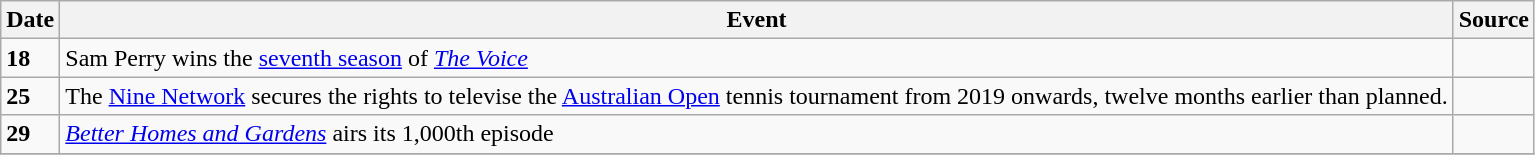<table class="wikitable">
<tr>
<th>Date</th>
<th>Event</th>
<th>Source</th>
</tr>
<tr>
<td><strong>18</strong></td>
<td>Sam Perry wins the <a href='#'>seventh season</a> of <em><a href='#'>The Voice</a></em></td>
<td></td>
</tr>
<tr>
<td><strong>25</strong></td>
<td>The <a href='#'>Nine Network</a> secures the rights to televise the <a href='#'>Australian Open</a> tennis tournament from 2019 onwards, twelve months earlier than planned.</td>
<td></td>
</tr>
<tr>
<td><strong>29</strong></td>
<td><em><a href='#'>Better Homes and Gardens</a></em> airs its 1,000th episode</td>
<td></td>
</tr>
<tr>
</tr>
</table>
